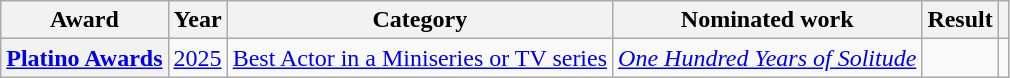<table class="wikitable sortable plainrowheaders">
<tr>
<th scope="col">Award</th>
<th scope="col">Year</th>
<th scope="col">Category</th>
<th scope="col">Nominated work</th>
<th scope="col">Result</th>
<th scope="col" class="unsortable"></th>
</tr>
<tr>
<th scope="row"><a href='#'>Platino Awards</a></th>
<td><a href='#'>2025</a></td>
<td><a href='#'>Best Actor in a Miniseries or TV series</a></td>
<td><em><a href='#'>One Hundred Years of Solitude</a></em></td>
<td></td>
<td></td>
</tr>
</table>
